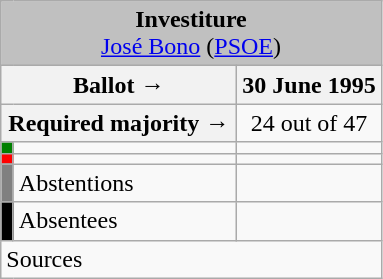<table class="wikitable" style="text-align:center;">
<tr>
<td colspan="3" align="center" bgcolor="#C0C0C0"><strong>Investiture</strong><br><a href='#'>José Bono</a> (<a href='#'>PSOE</a>)</td>
</tr>
<tr>
<th colspan="2" width="150px">Ballot →</th>
<th>30 June 1995</th>
</tr>
<tr>
<th colspan="2">Required majority →</th>
<td>24 out of 47 </td>
</tr>
<tr>
<th width="1px" style="background:green;"></th>
<td align="left"></td>
<td></td>
</tr>
<tr>
<th style="color:inherit;background:red;"></th>
<td align="left"></td>
<td></td>
</tr>
<tr>
<th style="color:inherit;background:gray;"></th>
<td align="left"><span>Abstentions</span></td>
<td></td>
</tr>
<tr>
<th style="color:inherit;background:black;"></th>
<td align="left"><span>Absentees</span></td>
<td></td>
</tr>
<tr>
<td align="left" colspan="3">Sources</td>
</tr>
</table>
